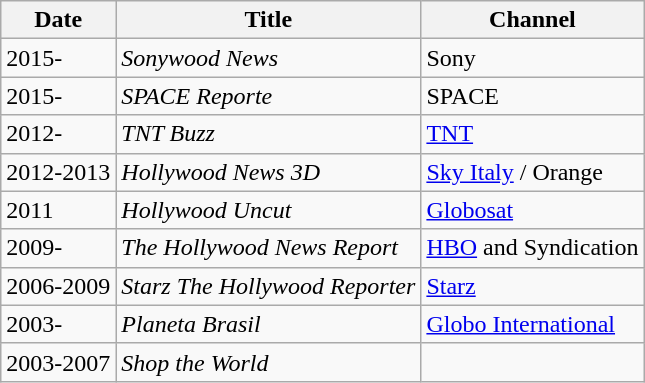<table class="wikitable">
<tr>
<th>Date</th>
<th>Title</th>
<th>Channel</th>
</tr>
<tr>
<td>2015-</td>
<td><em>Sonywood News</em></td>
<td>Sony</td>
</tr>
<tr>
<td>2015-</td>
<td><em>SPACE Reporte</em></td>
<td>SPACE</td>
</tr>
<tr>
<td>2012-</td>
<td><em>TNT Buzz</em></td>
<td><a href='#'>TNT</a></td>
</tr>
<tr>
<td>2012-2013</td>
<td><em>Hollywood News 3D</em></td>
<td><a href='#'>Sky Italy</a> / Orange</td>
</tr>
<tr>
<td>2011</td>
<td><em>Hollywood Uncut</em></td>
<td><a href='#'>Globosat</a></td>
</tr>
<tr>
<td>2009-</td>
<td><em>The Hollywood News Report</em></td>
<td><a href='#'>HBO</a> and Syndication</td>
</tr>
<tr>
<td>2006-2009</td>
<td><em>Starz The Hollywood Reporter</em></td>
<td><a href='#'>Starz</a></td>
</tr>
<tr>
<td>2003-</td>
<td><em>Planeta Brasil</em></td>
<td><a href='#'>Globo International</a></td>
</tr>
<tr>
<td>2003-2007</td>
<td><em>Shop the World</em></td>
<td></td>
</tr>
</table>
